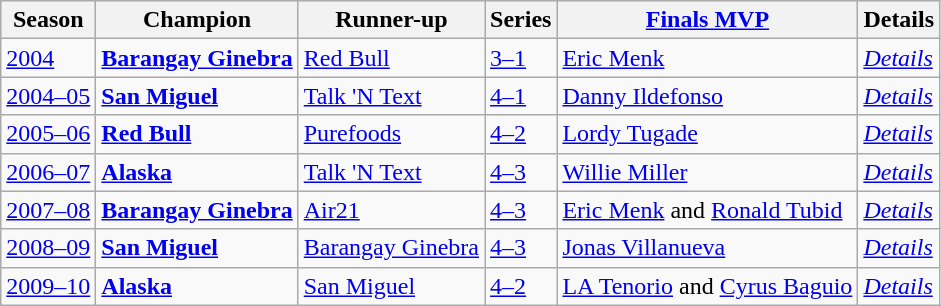<table class="wikitable">
<tr>
<th>Season</th>
<th>Champion</th>
<th>Runner-up</th>
<th>Series</th>
<th><a href='#'>Finals MVP</a></th>
<th>Details</th>
</tr>
<tr>
<td><a href='#'>2004</a></td>
<td><strong><a href='#'>Barangay Ginebra</a></strong></td>
<td><a href='#'>Red Bull</a></td>
<td><a href='#'>3–1</a></td>
<td><a href='#'>Eric Menk</a></td>
<td><a href='#'><em>Details</em></a></td>
</tr>
<tr>
<td><a href='#'>2004–05</a></td>
<td><strong><a href='#'>San Miguel</a></strong></td>
<td><a href='#'>Talk 'N Text</a></td>
<td><a href='#'>4–1</a></td>
<td><a href='#'>Danny Ildefonso</a></td>
<td><a href='#'><em>Details</em></a></td>
</tr>
<tr>
<td><a href='#'>2005–06</a></td>
<td><strong><a href='#'>Red Bull</a></strong></td>
<td><a href='#'>Purefoods</a></td>
<td><a href='#'>4–2</a></td>
<td><a href='#'>Lordy Tugade</a></td>
<td><a href='#'><em>Details</em></a></td>
</tr>
<tr>
<td><a href='#'>2006–07</a></td>
<td><strong><a href='#'>Alaska</a></strong></td>
<td><a href='#'>Talk 'N Text</a></td>
<td><a href='#'>4–3</a></td>
<td><a href='#'>Willie Miller</a></td>
<td><a href='#'><em>Details</em></a></td>
</tr>
<tr>
<td><a href='#'>2007–08</a></td>
<td><strong><a href='#'>Barangay Ginebra</a></strong></td>
<td><a href='#'>Air21</a></td>
<td><a href='#'>4–3</a></td>
<td><a href='#'>Eric Menk</a> and <a href='#'>Ronald Tubid</a></td>
<td><a href='#'><em>Details</em></a></td>
</tr>
<tr>
<td><a href='#'>2008–09</a></td>
<td><strong><a href='#'>San Miguel</a></strong></td>
<td><a href='#'>Barangay Ginebra</a></td>
<td><a href='#'>4–3</a></td>
<td><a href='#'>Jonas Villanueva</a></td>
<td><a href='#'><em>Details</em></a></td>
</tr>
<tr>
<td><a href='#'>2009–10</a></td>
<td><strong><a href='#'>Alaska</a></strong></td>
<td><a href='#'>San Miguel</a></td>
<td><a href='#'>4–2</a></td>
<td><a href='#'>LA Tenorio</a> and <a href='#'>Cyrus Baguio</a></td>
<td><a href='#'><em>Details</em></a></td>
</tr>
</table>
